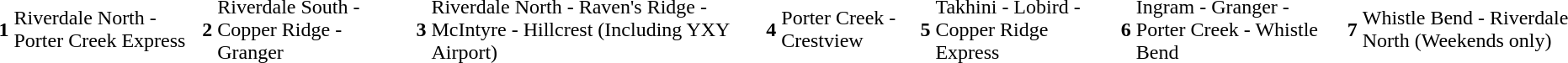<table>
<tr>
<td><strong>1</strong></td>
<td>Riverdale North - Porter Creek Express</td>
<td><strong>2</strong></td>
<td>Riverdale South - Copper Ridge - Granger</td>
<td><strong>3</strong></td>
<td>Riverdale North - Raven's Ridge - McIntyre - Hillcrest (Including YXY Airport)</td>
<td><strong>4</strong></td>
<td>Porter Creek - Crestview</td>
<td><strong>5</strong></td>
<td>Takhini - Lobird - Copper Ridge Express</td>
<td><strong>6</strong></td>
<td>Ingram - Granger - Porter Creek - Whistle Bend</td>
<td><strong>7</strong></td>
<td>Whistle Bend - Riverdale North (Weekends only)</td>
</tr>
<tr>
</tr>
</table>
